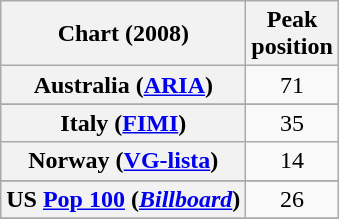<table class="wikitable sortable plainrowheaders" style="text-align:center">
<tr>
<th scope="col">Chart (2008)</th>
<th scope="col">Peak<br>position</th>
</tr>
<tr>
<th scope="row">Australia (<a href='#'>ARIA</a>)</th>
<td>71</td>
</tr>
<tr>
</tr>
<tr>
<th scope="row">Italy (<a href='#'>FIMI</a>)</th>
<td>35</td>
</tr>
<tr>
<th scope="row">Norway (<a href='#'>VG-lista</a>)</th>
<td>14</td>
</tr>
<tr>
</tr>
<tr>
</tr>
<tr>
<th scope="row">US <a href='#'>Pop 100</a> (<em><a href='#'>Billboard</a></em>)</th>
<td>26</td>
</tr>
<tr>
</tr>
</table>
